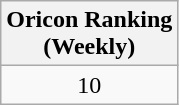<table class="wikitable">
<tr>
<th>Oricon Ranking<br>(Weekly)</th>
</tr>
<tr>
<td align="center">10</td>
</tr>
</table>
